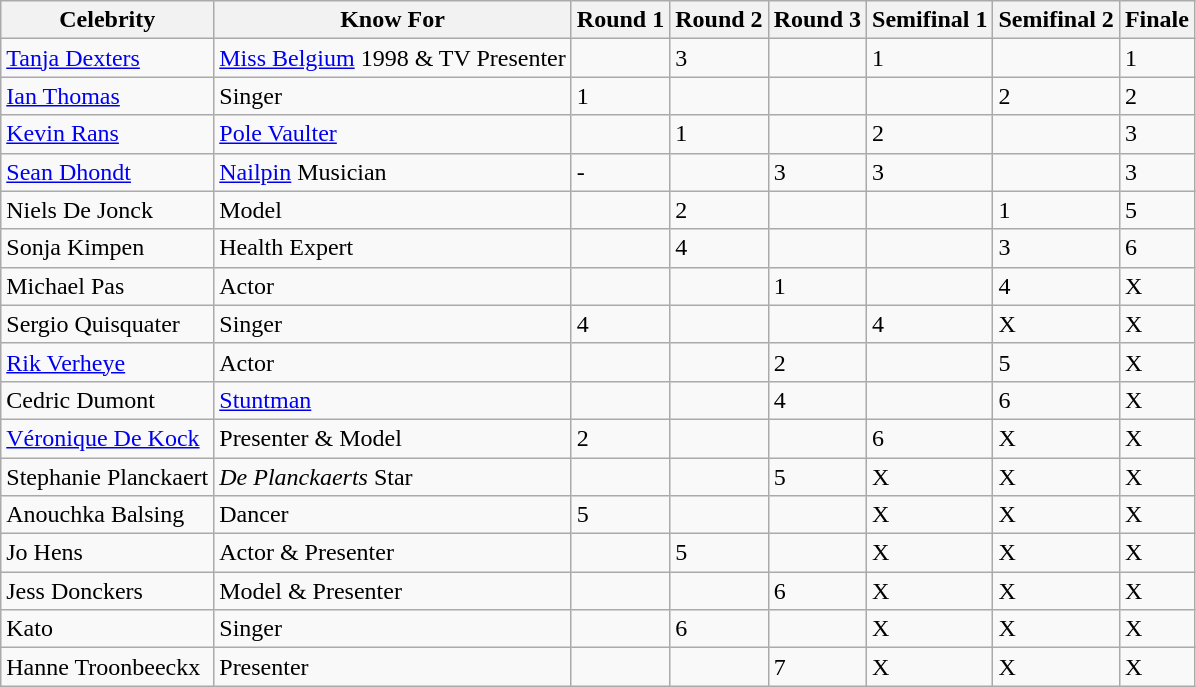<table class="wikitable">
<tr>
<th>Celebrity</th>
<th>Know For</th>
<th>Round 1</th>
<th>Round 2</th>
<th>Round 3</th>
<th>Semifinal 1</th>
<th>Semifinal 2</th>
<th>Finale</th>
</tr>
<tr>
<td><a href='#'>Tanja Dexters</a></td>
<td><a href='#'>Miss Belgium</a> 1998 & TV Presenter</td>
<td></td>
<td>3</td>
<td></td>
<td>1</td>
<td></td>
<td>1</td>
</tr>
<tr>
<td><a href='#'>Ian Thomas</a></td>
<td>Singer</td>
<td>1</td>
<td></td>
<td></td>
<td></td>
<td>2</td>
<td>2</td>
</tr>
<tr>
<td><a href='#'>Kevin Rans</a></td>
<td><a href='#'>Pole Vaulter</a></td>
<td></td>
<td>1</td>
<td></td>
<td>2</td>
<td></td>
<td>3</td>
</tr>
<tr>
<td><a href='#'>Sean Dhondt</a></td>
<td><a href='#'>Nailpin</a> Musician</td>
<td>-</td>
<td></td>
<td>3</td>
<td>3</td>
<td></td>
<td>3</td>
</tr>
<tr>
<td>Niels De Jonck</td>
<td>Model</td>
<td></td>
<td>2</td>
<td></td>
<td></td>
<td>1</td>
<td>5</td>
</tr>
<tr>
<td>Sonja Kimpen</td>
<td>Health Expert</td>
<td></td>
<td>4</td>
<td></td>
<td></td>
<td>3</td>
<td>6</td>
</tr>
<tr>
<td>Michael Pas</td>
<td>Actor</td>
<td></td>
<td></td>
<td>1</td>
<td></td>
<td>4</td>
<td>X</td>
</tr>
<tr>
<td>Sergio Quisquater</td>
<td>Singer</td>
<td>4</td>
<td></td>
<td></td>
<td>4</td>
<td>X</td>
<td>X</td>
</tr>
<tr>
<td><a href='#'>Rik Verheye</a></td>
<td>Actor</td>
<td></td>
<td></td>
<td>2</td>
<td></td>
<td>5</td>
<td>X</td>
</tr>
<tr>
<td>Cedric Dumont</td>
<td><a href='#'>Stuntman</a></td>
<td></td>
<td></td>
<td>4</td>
<td></td>
<td>6</td>
<td>X</td>
</tr>
<tr>
<td><a href='#'>Véronique De Kock</a></td>
<td>Presenter & Model</td>
<td>2</td>
<td></td>
<td></td>
<td>6</td>
<td>X</td>
<td>X</td>
</tr>
<tr>
<td>Stephanie Planckaert</td>
<td><em>De Planckaerts</em> Star</td>
<td></td>
<td></td>
<td>5</td>
<td>X</td>
<td>X</td>
<td>X</td>
</tr>
<tr>
<td>Anouchka Balsing</td>
<td>Dancer</td>
<td>5</td>
<td></td>
<td></td>
<td>X</td>
<td>X</td>
<td>X</td>
</tr>
<tr>
<td>Jo Hens</td>
<td>Actor & Presenter</td>
<td></td>
<td>5</td>
<td></td>
<td>X</td>
<td>X</td>
<td>X</td>
</tr>
<tr>
<td>Jess Donckers</td>
<td>Model & Presenter</td>
<td></td>
<td></td>
<td>6</td>
<td>X</td>
<td>X</td>
<td>X</td>
</tr>
<tr>
<td>Kato</td>
<td>Singer</td>
<td></td>
<td>6</td>
<td></td>
<td>X</td>
<td>X</td>
<td>X</td>
</tr>
<tr>
<td>Hanne Troonbeeckx</td>
<td>Presenter</td>
<td></td>
<td></td>
<td>7</td>
<td>X</td>
<td>X</td>
<td>X</td>
</tr>
</table>
